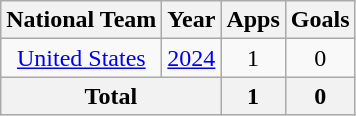<table class="wikitable" style="text-align:center">
<tr>
<th>National Team</th>
<th>Year</th>
<th>Apps</th>
<th>Goals</th>
</tr>
<tr>
<td><a href='#'>United States</a></td>
<td><a href='#'>2024</a></td>
<td>1</td>
<td>0</td>
</tr>
<tr>
<th colspan=2>Total</th>
<th>1</th>
<th>0</th>
</tr>
</table>
